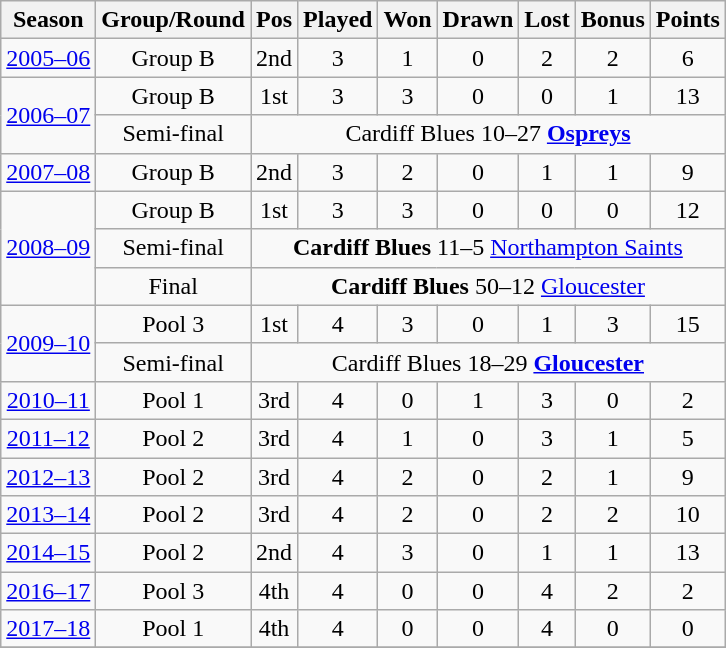<table class="wikitable" style="text-align:center">
<tr>
<th>Season</th>
<th>Group/Round</th>
<th>Pos</th>
<th>Played</th>
<th>Won</th>
<th>Drawn</th>
<th>Lost</th>
<th>Bonus</th>
<th>Points</th>
</tr>
<tr>
<td><a href='#'>2005–06</a></td>
<td>Group B</td>
<td>2nd</td>
<td>3</td>
<td>1</td>
<td>0</td>
<td>2</td>
<td>2</td>
<td>6</td>
</tr>
<tr>
<td rowspan="2"><a href='#'>2006–07</a></td>
<td>Group B</td>
<td>1st</td>
<td>3</td>
<td>3</td>
<td>0</td>
<td>0</td>
<td>1</td>
<td>13</td>
</tr>
<tr>
<td>Semi-final</td>
<td colspan="8">Cardiff Blues 10–27 <strong><a href='#'>Ospreys</a></strong></td>
</tr>
<tr>
<td><a href='#'>2007–08</a></td>
<td>Group B</td>
<td>2nd</td>
<td>3</td>
<td>2</td>
<td>0</td>
<td>1</td>
<td>1</td>
<td>9</td>
</tr>
<tr>
<td rowspan="3"><a href='#'>2008–09</a></td>
<td>Group B</td>
<td>1st</td>
<td>3</td>
<td>3</td>
<td>0</td>
<td>0</td>
<td>0</td>
<td>12</td>
</tr>
<tr>
<td>Semi-final</td>
<td colspan="8"><strong>Cardiff Blues</strong> 11–5 <a href='#'>Northampton Saints</a></td>
</tr>
<tr>
<td>Final</td>
<td colspan="8"><strong>Cardiff Blues</strong> 50–12 <a href='#'>Gloucester</a></td>
</tr>
<tr>
<td rowspan="2"><a href='#'>2009–10</a></td>
<td>Pool 3</td>
<td>1st</td>
<td>4</td>
<td>3</td>
<td>0</td>
<td>1</td>
<td>3</td>
<td>15</td>
</tr>
<tr>
<td>Semi-final</td>
<td colspan="8">Cardiff Blues 18–29 <strong><a href='#'>Gloucester</a></strong></td>
</tr>
<tr>
<td><a href='#'>2010–11</a></td>
<td>Pool 1</td>
<td>3rd</td>
<td>4</td>
<td>0</td>
<td>1</td>
<td>3</td>
<td>0</td>
<td>2</td>
</tr>
<tr>
<td><a href='#'>2011–12</a></td>
<td>Pool 2</td>
<td>3rd</td>
<td>4</td>
<td>1</td>
<td>0</td>
<td>3</td>
<td>1</td>
<td>5</td>
</tr>
<tr>
<td><a href='#'>2012–13</a></td>
<td>Pool 2</td>
<td>3rd</td>
<td>4</td>
<td>2</td>
<td>0</td>
<td>2</td>
<td>1</td>
<td>9</td>
</tr>
<tr>
<td><a href='#'>2013–14</a></td>
<td>Pool 2</td>
<td>3rd</td>
<td>4</td>
<td>2</td>
<td>0</td>
<td>2</td>
<td>2</td>
<td>10</td>
</tr>
<tr>
<td><a href='#'>2014–15</a></td>
<td>Pool 2</td>
<td>2nd</td>
<td>4</td>
<td>3</td>
<td>0</td>
<td>1</td>
<td>1</td>
<td>13</td>
</tr>
<tr>
<td><a href='#'>2016–17</a></td>
<td>Pool 3</td>
<td>4th</td>
<td>4</td>
<td>0</td>
<td>0</td>
<td>4</td>
<td>2</td>
<td>2</td>
</tr>
<tr>
<td><a href='#'>2017–18</a></td>
<td>Pool 1</td>
<td>4th</td>
<td>4</td>
<td>0</td>
<td>0</td>
<td>4</td>
<td>0</td>
<td>0</td>
</tr>
<tr>
</tr>
</table>
